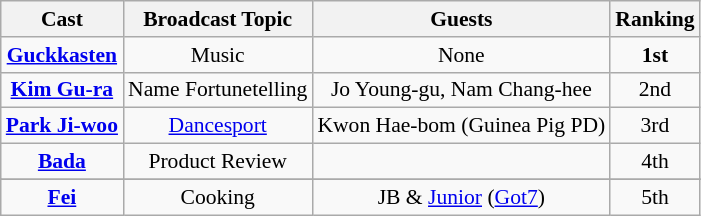<table class="wikitable" style="font-size:90%;">
<tr>
<th>Cast</th>
<th>Broadcast Topic</th>
<th>Guests</th>
<th>Ranking</th>
</tr>
<tr align="center">
<td><strong><a href='#'>Guckkasten</a></strong></td>
<td>Music</td>
<td>None</td>
<td><strong>1st</strong></td>
</tr>
<tr align="center">
<td><strong><a href='#'>Kim Gu-ra</a></strong></td>
<td>Name Fortunetelling</td>
<td>Jo Young-gu, Nam Chang-hee</td>
<td>2nd</td>
</tr>
<tr align="center">
<td><strong><a href='#'>Park Ji-woo</a></strong></td>
<td><a href='#'>Dancesport</a></td>
<td>Kwon Hae-bom (Guinea Pig PD)</td>
<td>3rd</td>
</tr>
<tr align="center">
<td><strong><a href='#'>Bada</a></strong></td>
<td>Product Review</td>
<td></td>
<td>4th</td>
</tr>
<tr>
</tr>
<tr align="center">
<td><strong><a href='#'>Fei</a></strong></td>
<td>Cooking</td>
<td>JB & <a href='#'>Junior</a> (<a href='#'>Got7</a>)</td>
<td>5th</td>
</tr>
</table>
